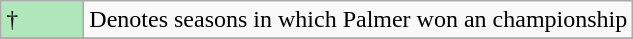<table class="wikitable">
<tr>
<td style="background:#afe6ba; width:3em;">†</td>
<td>Denotes seasons in which Palmer won an championship</td>
</tr>
<tr>
</tr>
</table>
